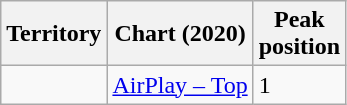<table class="wikitable sortable plainrowheaders">
<tr>
<th scope="col">Territory</th>
<th scope="col">Chart (2020)</th>
<th scope="col">Peak<br>position</th>
</tr>
<tr>
<td></td>
<td><a href='#'>AirPlay – Top</a></td>
<td>1</td>
</tr>
</table>
